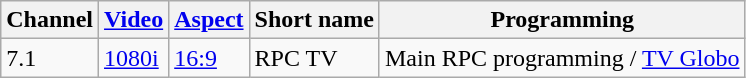<table class="wikitable">
<tr>
<th>Channel</th>
<th><a href='#'>Video</a></th>
<th><a href='#'>Aspect</a></th>
<th>Short name</th>
<th>Programming</th>
</tr>
<tr>
<td>7.1</td>
<td><a href='#'>1080i</a></td>
<td><a href='#'>16:9</a></td>
<td>RPC TV</td>
<td>Main RPC programming / <a href='#'>TV Globo</a></td>
</tr>
</table>
